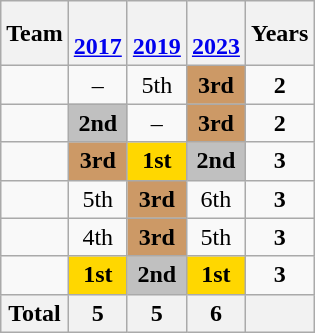<table class="wikitable " style="text-align:center">
<tr>
<th>Team</th>
<th><br><a href='#'>2017</a></th>
<th><br><a href='#'>2019</a></th>
<th><br><a href='#'>2023</a></th>
<th>Years</th>
</tr>
<tr>
<td align=left></td>
<td>–</td>
<td>5th</td>
<td bgcolor=cc9966><strong>3rd</strong></td>
<td><strong>2</strong></td>
</tr>
<tr>
<td align=left></td>
<td bgcolor=silver><strong>2nd</strong></td>
<td>–</td>
<td bgcolor=cc9966><strong>3rd</strong></td>
<td><strong>2</strong></td>
</tr>
<tr>
<td align=left></td>
<td bgcolor=cc9966><strong>3rd</strong></td>
<td bgcolor=gold><strong>1st</strong></td>
<td bgcolor=silver><strong>2nd</strong></td>
<td><strong>3</strong></td>
</tr>
<tr>
<td align=left></td>
<td>5th</td>
<td bgcolor=cc9966><strong>3rd</strong></td>
<td>6th</td>
<td><strong>3</strong></td>
</tr>
<tr>
<td align=left></td>
<td>4th</td>
<td bgcolor=cc9966><strong>3rd</strong></td>
<td>5th</td>
<td><strong>3</strong></td>
</tr>
<tr>
<td align=left></td>
<td bgcolor=gold><strong>1st</strong></td>
<td bgcolor=silver><strong>2nd</strong></td>
<td bgcolor=gold><strong>1st</strong></td>
<td><strong>3</strong></td>
</tr>
<tr>
<th>Total</th>
<th>5</th>
<th>5</th>
<th>6</th>
<th></th>
</tr>
</table>
